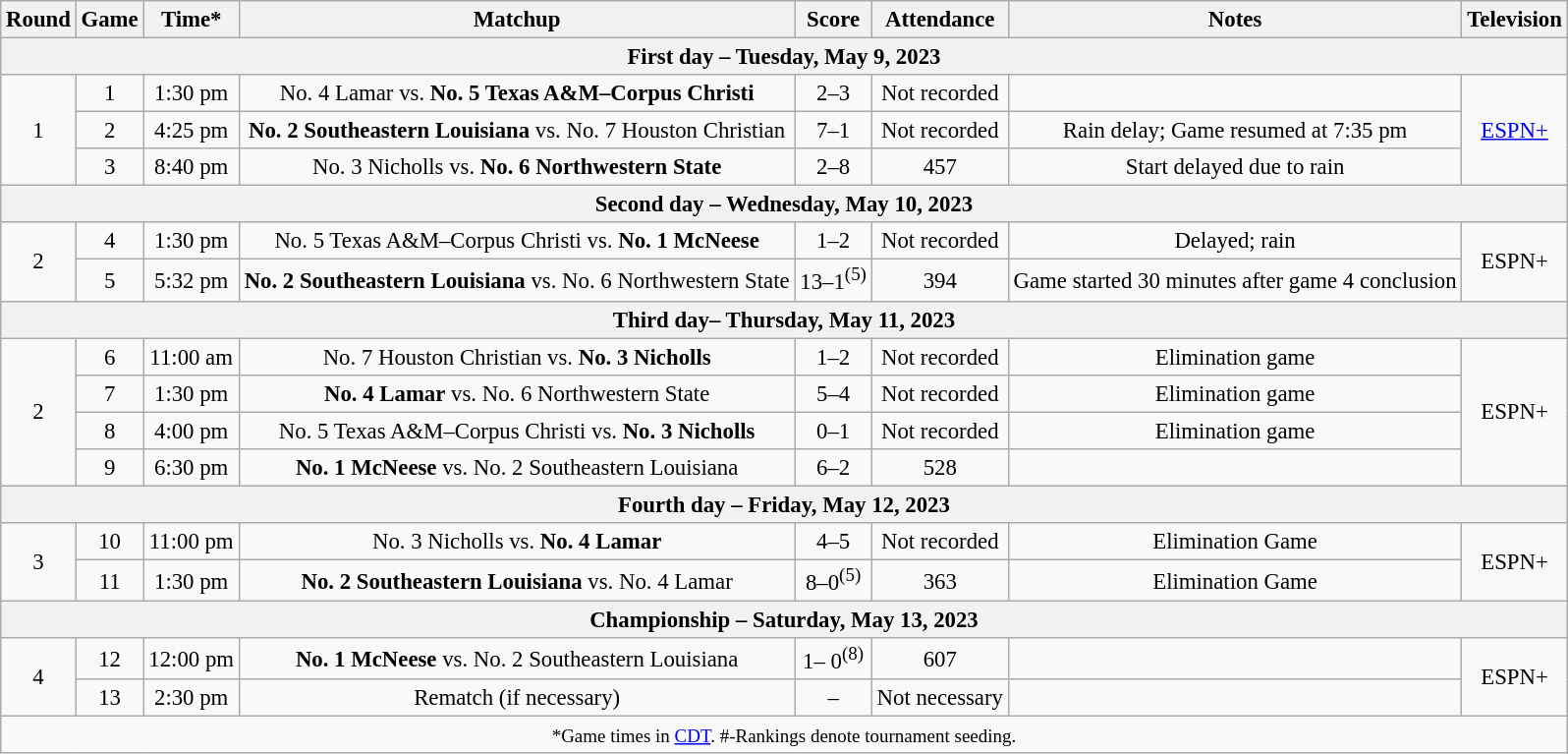<table class="wikitable" style="font-size: 95%;text-align:center">
<tr align="center">
<th>Round</th>
<th>Game</th>
<th>Time*</th>
<th>Matchup</th>
<th>Score</th>
<th>Attendance</th>
<th>Notes</th>
<th>Television</th>
</tr>
<tr>
<th colspan="8">First day – Tuesday, May 9, 2023</th>
</tr>
<tr>
<td rowspan="3">1</td>
<td>1</td>
<td>1:30 pm</td>
<td>No. 4 Lamar vs. <strong>No. 5 Texas A&M–Corpus Christi</strong></td>
<td>2–3</td>
<td>Not recorded</td>
<td></td>
<td rowspan="3"><a href='#'>ESPN+</a></td>
</tr>
<tr>
<td>2</td>
<td>4:25 pm</td>
<td><strong>No. 2 Southeastern Louisiana</strong> vs. No. 7 Houston Christian</td>
<td>7–1</td>
<td>Not recorded</td>
<td>Rain delay; Game resumed at 7:35 pm</td>
</tr>
<tr>
<td>3</td>
<td>8:40 pm</td>
<td>No. 3 Nicholls vs. <strong>No. 6 Northwestern State</strong></td>
<td>2–8</td>
<td>457</td>
<td>Start delayed due to rain</td>
</tr>
<tr>
<th colspan="8">Second day – Wednesday, May 10, 2023</th>
</tr>
<tr>
<td rowspan="2">2</td>
<td>4</td>
<td>1:30 pm</td>
<td>No. 5 Texas A&M–Corpus Christi vs. <strong>No. 1 McNeese</strong></td>
<td>1–2</td>
<td>Not recorded</td>
<td>Delayed; rain</td>
<td rowspan="2">ESPN+</td>
</tr>
<tr>
<td>5</td>
<td>5:32 pm</td>
<td><strong>No. 2 Southeastern Louisiana</strong> vs. No. 6 Northwestern State</td>
<td>13–1<sup>(5)</sup></td>
<td>394</td>
<td>Game started 30 minutes after game 4 conclusion</td>
</tr>
<tr>
<th colspan="8">Third day– Thursday, May 11, 2023</th>
</tr>
<tr>
<td rowspan="4">2</td>
<td>6</td>
<td>11:00 am</td>
<td>No. 7 Houston Christian vs. <strong>No. 3 Nicholls</strong></td>
<td>1–2</td>
<td>Not recorded</td>
<td>Elimination game</td>
<td rowspan="4">ESPN+</td>
</tr>
<tr>
<td>7</td>
<td>1:30 pm</td>
<td><strong>No. 4 Lamar</strong> vs. No. 6 Northwestern State</td>
<td>5–4</td>
<td>Not recorded</td>
<td>Elimination game</td>
</tr>
<tr>
<td>8</td>
<td>4:00 pm</td>
<td>No. 5 Texas A&M–Corpus Christi vs. <strong>No. 3 Nicholls</strong></td>
<td>0–1</td>
<td>Not recorded</td>
<td>Elimination game</td>
</tr>
<tr>
<td>9</td>
<td>6:30 pm</td>
<td><strong>No. 1 McNeese</strong> vs. No. 2 Southeastern Louisiana</td>
<td>6–2</td>
<td>528</td>
</tr>
<tr>
<th colspan="8">Fourth day – Friday, May 12, 2023</th>
</tr>
<tr>
<td rowspan="2">3</td>
<td>10</td>
<td>11:00 pm</td>
<td>No. 3 Nicholls vs. <strong>No. 4 Lamar</strong></td>
<td>4–5</td>
<td>Not recorded</td>
<td>Elimination Game</td>
<td rowspan="2">ESPN+</td>
</tr>
<tr>
<td>11</td>
<td>1:30 pm</td>
<td><strong>No. 2 Southeastern Louisiana</strong> vs. No. 4 Lamar</td>
<td>8–0<sup>(5)</sup></td>
<td>363</td>
<td>Elimination Game</td>
</tr>
<tr>
<th colspan="8">Championship – Saturday, May 13, 2023</th>
</tr>
<tr>
<td rowspan="2">4</td>
<td>12</td>
<td>12:00 pm</td>
<td><strong>No. 1 McNeese</strong> vs. No. 2 Southeastern Louisiana</td>
<td>1– 0<sup>(8)</sup></td>
<td>607</td>
<td></td>
<td rowspan="2">ESPN+</td>
</tr>
<tr>
<td>13</td>
<td>2:30 pm</td>
<td>Rematch (if necessary)</td>
<td>–</td>
<td>Not necessary</td>
</tr>
<tr>
<td colspan="8"><small>*Game times in <a href='#'>CDT</a>. #-Rankings denote tournament seeding.</small></td>
</tr>
</table>
